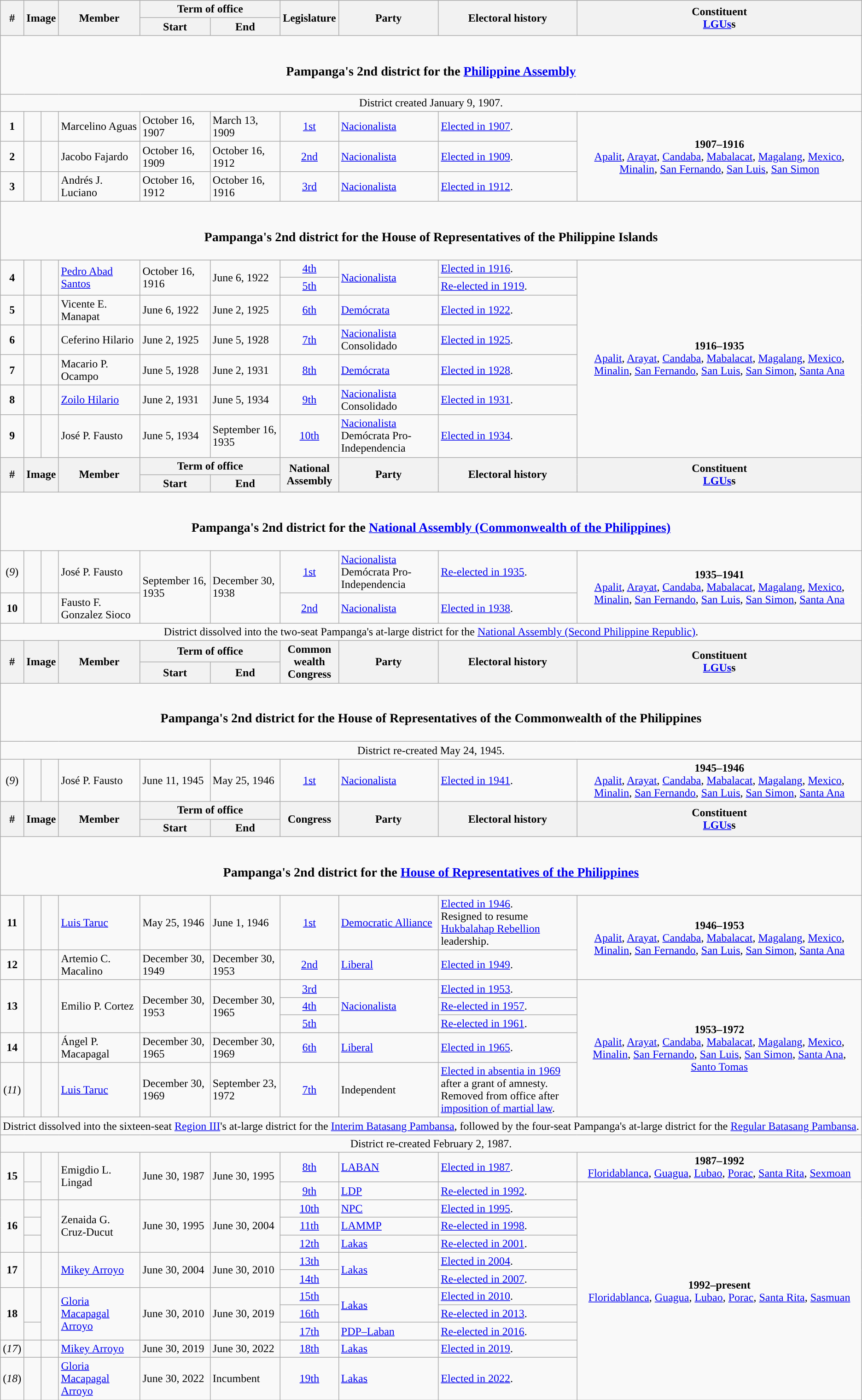<table class=wikitable>
<tr>
<th rowspan="2">#</th>
<th rowspan="2" colspan=2>Image</th>
<th rowspan="2">Member</th>
<th colspan=2>Term of office</th>
<th rowspan="2">Legislature</th>
<th rowspan="2">Party</th>
<th rowspan="2">Electoral history</th>
<th rowspan="2">Constituent<br><a href='#'>LGUs</a>s</th>
</tr>
<tr>
<th>Start</th>
<th>End</th>
</tr>
<tr>
<td colspan="10" style="text-align:center;"><br><h3>Pampanga's 2nd district for the <a href='#'>Philippine Assembly</a></h3></td>
</tr>
<tr>
<td colspan="10" style="text-align:center;">District created January 9, 1907.</td>
</tr>
<tr>
<td style="text-align:center;"><strong>1</strong></td>
<td style="color:inherit;background:"></td>
<td></td>
<td>Marcelino Aguas</td>
<td>October 16, 1907</td>
<td>March 13, 1909</td>
<td style="text-align:center;"><a href='#'>1st</a></td>
<td><a href='#'>Nacionalista</a></td>
<td><a href='#'>Elected in 1907</a>.</td>
<td rowspan="3" style="text-align:center;"><strong>1907–1916</strong><br><a href='#'>Apalit</a>, <a href='#'>Arayat</a>, <a href='#'>Candaba</a>, <a href='#'>Mabalacat</a>, <a href='#'>Magalang</a>, <a href='#'>Mexico</a>, <a href='#'>Minalin</a>, <a href='#'>San Fernando</a>, <a href='#'>San Luis</a>, <a href='#'>San Simon</a></td>
</tr>
<tr>
<td style="text-align:center;"><strong>2</strong></td>
<td style="color:inherit;background:"></td>
<td></td>
<td>Jacobo Fajardo</td>
<td>October 16, 1909</td>
<td>October 16, 1912</td>
<td style="text-align:center;"><a href='#'>2nd</a></td>
<td><a href='#'>Nacionalista</a></td>
<td><a href='#'>Elected in 1909</a>.</td>
</tr>
<tr>
<td style="text-align:center;"><strong>3</strong></td>
<td style="color:inherit;background:"></td>
<td></td>
<td>Andrés J. Luciano</td>
<td>October 16, 1912</td>
<td>October 16, 1916</td>
<td style="text-align:center;"><a href='#'>3rd</a></td>
<td><a href='#'>Nacionalista</a></td>
<td><a href='#'>Elected in 1912</a>.</td>
</tr>
<tr>
<td colspan="10" style="text-align:center;"><br><h3>Pampanga's 2nd district for the House of Representatives of the Philippine Islands</h3></td>
</tr>
<tr>
<td rowspan="2" style="text-align:center;"><strong>4</strong></td>
<td rowspan="2" style="color:inherit;background:"></td>
<td rowspan="2"></td>
<td rowspan="2"><a href='#'>Pedro Abad Santos</a></td>
<td rowspan="2">October 16, 1916</td>
<td rowspan="2">June 6, 1922</td>
<td style="text-align:center;"><a href='#'>4th</a></td>
<td rowspan="2"><a href='#'>Nacionalista</a></td>
<td><a href='#'>Elected in 1916</a>.</td>
<td rowspan="7" style="text-align:center;"><strong>1916–1935</strong><br><a href='#'>Apalit</a>, <a href='#'>Arayat</a>, <a href='#'>Candaba</a>, <a href='#'>Mabalacat</a>, <a href='#'>Magalang</a>, <a href='#'>Mexico</a>, <a href='#'>Minalin</a>, <a href='#'>San Fernando</a>, <a href='#'>San Luis</a>, <a href='#'>San Simon</a>, <a href='#'>Santa Ana</a></td>
</tr>
<tr>
<td style="text-align:center;"><a href='#'>5th</a></td>
<td><a href='#'>Re-elected in 1919</a>.</td>
</tr>
<tr>
<td style="text-align:center;"><strong>5</strong></td>
<td style="color:inherit;background:"></td>
<td></td>
<td>Vicente E. Manapat</td>
<td>June 6, 1922</td>
<td>June 2, 1925</td>
<td style="text-align:center;"><a href='#'>6th</a></td>
<td><a href='#'>Demócrata</a></td>
<td><a href='#'>Elected in 1922</a>.</td>
</tr>
<tr>
<td style="text-align:center;"><strong>6</strong></td>
<td style="color:inherit;background:"></td>
<td></td>
<td>Ceferino Hilario</td>
<td>June 2, 1925</td>
<td>June 5, 1928</td>
<td style="text-align:center;"><a href='#'>7th</a></td>
<td><a href='#'>Nacionalista</a><br>Consolidado</td>
<td><a href='#'>Elected in 1925</a>.</td>
</tr>
<tr>
<td style="text-align:center;"><strong>7</strong></td>
<td style="color:inherit;background:"></td>
<td></td>
<td>Macario P. Ocampo</td>
<td>June 5, 1928</td>
<td>June 2, 1931</td>
<td style="text-align:center;"><a href='#'>8th</a></td>
<td><a href='#'>Demócrata</a></td>
<td><a href='#'>Elected in 1928</a>.</td>
</tr>
<tr>
<td style="text-align:center;"><strong>8</strong></td>
<td style="color:inherit;background:"></td>
<td></td>
<td><a href='#'>Zoilo Hilario</a></td>
<td>June 2, 1931</td>
<td>June 5, 1934</td>
<td style="text-align:center;"><a href='#'>9th</a></td>
<td><a href='#'>Nacionalista</a><br>Consolidado</td>
<td><a href='#'>Elected in 1931</a>.</td>
</tr>
<tr>
<td style="text-align:center;"><strong>9</strong></td>
<td style="color:inherit;background:"></td>
<td></td>
<td>José P. Fausto</td>
<td>June 5, 1934</td>
<td>September 16, 1935</td>
<td style="text-align:center;"><a href='#'>10th</a></td>
<td><a href='#'>Nacionalista</a><br>Demócrata Pro-Independencia</td>
<td><a href='#'>Elected in 1934</a>.</td>
</tr>
<tr>
<th rowspan="2">#</th>
<th rowspan="2" colspan=2>Image</th>
<th rowspan="2">Member</th>
<th colspan=2>Term of office</th>
<th rowspan="2">National<br>Assembly</th>
<th rowspan="2">Party</th>
<th rowspan="2">Electoral history</th>
<th rowspan="2">Constituent<br><a href='#'>LGUs</a>s</th>
</tr>
<tr>
<th>Start</th>
<th>End</th>
</tr>
<tr>
<td colspan="10" style="text-align:center;"><br><h3>Pampanga's 2nd district for the <a href='#'>National Assembly (Commonwealth of the Philippines)</a></h3></td>
</tr>
<tr>
<td style="text-align:center;">(<em>9</em>)</td>
<td style="color:inherit;background:"></td>
<td></td>
<td>José P. Fausto</td>
<td rowspan="2">September 16, 1935</td>
<td rowspan="2">December 30, 1938</td>
<td style="text-align:center;"><a href='#'>1st</a></td>
<td><a href='#'>Nacionalista</a><br>Demócrata Pro-Independencia</td>
<td><a href='#'>Re-elected in 1935</a>.</td>
<td rowspan="2" style="text-align:center;"><strong>1935–1941</strong><br><a href='#'>Apalit</a>, <a href='#'>Arayat</a>, <a href='#'>Candaba</a>, <a href='#'>Mabalacat</a>, <a href='#'>Magalang</a>, <a href='#'>Mexico</a>, <a href='#'>Minalin</a>, <a href='#'>San Fernando</a>, <a href='#'>San Luis</a>, <a href='#'>San Simon</a>, <a href='#'>Santa Ana</a></td>
</tr>
<tr>
<td style="text-align:center;"><strong>10</strong></td>
<td style="color:inherit;background:"></td>
<td></td>
<td>Fausto F. Gonzalez Sioco</td>
<td style="text-align:center;"><a href='#'>2nd</a></td>
<td><a href='#'>Nacionalista</a></td>
<td><a href='#'>Elected in 1938</a>.</td>
</tr>
<tr>
<td colspan="10" style="text-align:center;">District dissolved into the two-seat Pampanga's at-large district for the <a href='#'>National Assembly (Second Philippine Republic)</a>.</td>
</tr>
<tr>
<th rowspan="2">#</th>
<th rowspan="2" colspan=2>Image</th>
<th rowspan="2">Member</th>
<th colspan=2>Term of office</th>
<th rowspan="2">Common<br>wealth<br>Congress</th>
<th rowspan="2">Party</th>
<th rowspan="2">Electoral history</th>
<th rowspan="2">Constituent<br><a href='#'>LGUs</a>s</th>
</tr>
<tr>
<th>Start</th>
<th>End</th>
</tr>
<tr>
<td colspan="10" style="text-align:center;"><br><h3>Pampanga's 2nd district for the House of Representatives of the Commonwealth of the Philippines</h3></td>
</tr>
<tr>
<td colspan="10" style="text-align:center;">District re-created May 24, 1945.</td>
</tr>
<tr>
<td style="text-align:center;">(<em>9</em>)</td>
<td style="color:inherit;background:"></td>
<td></td>
<td>José P. Fausto</td>
<td>June 11, 1945</td>
<td>May 25, 1946</td>
<td style="text-align:center;"><a href='#'>1st</a></td>
<td><a href='#'>Nacionalista</a></td>
<td><a href='#'>Elected in 1941</a>.</td>
<td style="text-align:center;"><strong>1945–1946</strong><br><a href='#'>Apalit</a>, <a href='#'>Arayat</a>, <a href='#'>Candaba</a>, <a href='#'>Mabalacat</a>, <a href='#'>Magalang</a>, <a href='#'>Mexico</a>, <a href='#'>Minalin</a>, <a href='#'>San Fernando</a>, <a href='#'>San Luis</a>, <a href='#'>San Simon</a>, <a href='#'>Santa Ana</a></td>
</tr>
<tr>
<th rowspan="2">#</th>
<th rowspan="2" colspan=2>Image</th>
<th rowspan="2">Member</th>
<th colspan=2>Term of office</th>
<th rowspan="2">Congress</th>
<th rowspan="2">Party</th>
<th rowspan="2">Electoral history</th>
<th rowspan="2">Constituent<br><a href='#'>LGUs</a>s</th>
</tr>
<tr>
<th>Start</th>
<th>End</th>
</tr>
<tr>
<td colspan="10" style="text-align:center;"><br><h3>Pampanga's 2nd district for the <a href='#'>House of Representatives of the Philippines</a></h3></td>
</tr>
<tr>
<td style="text-align:center;"><strong>11</strong></td>
<td style="color:inherit;background:"></td>
<td></td>
<td><a href='#'>Luis Taruc</a></td>
<td>May 25, 1946</td>
<td>June 1, 1946</td>
<td style="text-align:center;"><a href='#'>1st</a></td>
<td><a href='#'>Democratic Alliance</a></td>
<td><a href='#'>Elected in 1946</a>.<br>Resigned to resume <a href='#'>Hukbalahap Rebellion</a> leadership.</td>
<td rowspan="2" style="text-align:center;"><strong>1946–1953</strong><br><a href='#'>Apalit</a>, <a href='#'>Arayat</a>, <a href='#'>Candaba</a>, <a href='#'>Mabalacat</a>, <a href='#'>Magalang</a>, <a href='#'>Mexico</a>, <a href='#'>Minalin</a>, <a href='#'>San Fernando</a>, <a href='#'>San Luis</a>, <a href='#'>San Simon</a>, <a href='#'>Santa Ana</a></td>
</tr>
<tr>
<td style="text-align:center;"><strong>12</strong></td>
<td style="color:inherit;background:"></td>
<td></td>
<td>Artemio C. Macalino</td>
<td>December 30, 1949</td>
<td>December 30, 1953</td>
<td style="text-align:center;"><a href='#'>2nd</a></td>
<td><a href='#'>Liberal</a></td>
<td><a href='#'>Elected in 1949</a>.</td>
</tr>
<tr>
<td rowspan="3" style="text-align:center;"><strong>13</strong></td>
<td rowspan="3" style="color:inherit;background:"></td>
<td rowspan="3"></td>
<td rowspan="3">Emilio P. Cortez</td>
<td rowspan="3">December 30, 1953</td>
<td rowspan="3">December 30, 1965</td>
<td style="text-align:center;"><a href='#'>3rd</a></td>
<td rowspan="3"><a href='#'>Nacionalista</a></td>
<td><a href='#'>Elected in 1953</a>.</td>
<td rowspan="5" style="text-align:center;"><strong>1953–1972</strong><br><a href='#'>Apalit</a>, <a href='#'>Arayat</a>, <a href='#'>Candaba</a>, <a href='#'>Mabalacat</a>, <a href='#'>Magalang</a>, <a href='#'>Mexico</a>, <a href='#'>Minalin</a>, <a href='#'>San Fernando</a>, <a href='#'>San Luis</a>, <a href='#'>San Simon</a>, <a href='#'>Santa Ana</a>, <a href='#'>Santo Tomas</a></td>
</tr>
<tr>
<td style="text-align:center;"><a href='#'>4th</a></td>
<td><a href='#'>Re-elected in 1957</a>.</td>
</tr>
<tr>
<td style="text-align:center;"><a href='#'>5th</a></td>
<td><a href='#'>Re-elected in 1961</a>.</td>
</tr>
<tr>
<td style="text-align:center;"><strong>14</strong></td>
<td style="color:inherit;background:"></td>
<td></td>
<td>Ángel P. Macapagal</td>
<td>December 30, 1965</td>
<td>December 30, 1969</td>
<td style="text-align:center;"><a href='#'>6th</a></td>
<td><a href='#'>Liberal</a></td>
<td><a href='#'>Elected in 1965</a>.</td>
</tr>
<tr>
<td style="text-align:center;">(<em>11</em>)</td>
<td style="color:inherit;background:"></td>
<td></td>
<td><a href='#'>Luis Taruc</a></td>
<td>December 30, 1969</td>
<td>September 23, 1972</td>
<td style="text-align:center;"><a href='#'>7th</a></td>
<td>Independent</td>
<td><a href='#'>Elected in absentia in 1969</a> after a grant of amnesty.<br>Removed from office after <a href='#'>imposition of martial law</a>.</td>
</tr>
<tr>
<td colspan="10" style="text-align:center;">District dissolved into the sixteen-seat <a href='#'>Region III</a>'s at-large district for the <a href='#'>Interim Batasang Pambansa</a>, followed by the four-seat Pampanga's at-large district for the <a href='#'>Regular Batasang Pambansa</a>.</td>
</tr>
<tr>
<td colspan="10" style="text-align:center;">District re-created February 2, 1987.</td>
</tr>
<tr>
<td rowspan="2" style="text-align:center;"><strong>15</strong></td>
<td style="color:inherit;background:"></td>
<td rowspan="2"></td>
<td rowspan="2">Emigdio L. Lingad</td>
<td rowspan="2">June 30, 1987</td>
<td rowspan="2">June 30, 1995</td>
<td style="text-align:center;"><a href='#'>8th</a></td>
<td><a href='#'>LABAN</a></td>
<td><a href='#'>Elected in 1987</a>.</td>
<td style="text-align:center;"><strong>1987–1992</strong><br><a href='#'>Floridablanca</a>, <a href='#'>Guagua</a>, <a href='#'>Lubao</a>, <a href='#'>Porac</a>, <a href='#'>Santa Rita</a>, <a href='#'>Sexmoan</a></td>
</tr>
<tr>
<td style="color:inherit;background:"></td>
<td style="text-align:center;"><a href='#'>9th</a></td>
<td><a href='#'>LDP</a></td>
<td><a href='#'>Re-elected in 1992</a>.</td>
<td rowspan="11" style="text-align:center;"><strong>1992–present</strong><br><a href='#'>Floridablanca</a>, <a href='#'>Guagua</a>, <a href='#'>Lubao</a>, <a href='#'>Porac</a>, <a href='#'>Santa Rita</a>, <a href='#'>Sasmuan</a></td>
</tr>
<tr>
<td rowspan="3" style="text-align:center;"><strong>16</strong></td>
<td style="color:inherit;background:"></td>
<td rowspan="3"></td>
<td rowspan="3">Zenaida G. Cruz-Ducut</td>
<td rowspan="3">June 30, 1995</td>
<td rowspan="3">June 30, 2004</td>
<td style="text-align:center;"><a href='#'>10th</a></td>
<td><a href='#'>NPC</a></td>
<td><a href='#'>Elected in 1995</a>.</td>
</tr>
<tr>
<td style="color:inherit;background:"></td>
<td style="text-align:center;"><a href='#'>11th</a></td>
<td><a href='#'>LAMMP</a></td>
<td><a href='#'>Re-elected in 1998</a>.</td>
</tr>
<tr>
<td style="color:inherit;background:"></td>
<td style="text-align:center;"><a href='#'>12th</a></td>
<td><a href='#'>Lakas</a></td>
<td><a href='#'>Re-elected in 2001</a>.</td>
</tr>
<tr>
<td rowspan="2" style="text-align:center;"><strong>17</strong></td>
<td rowspan="2" style="color:inherit;background:"></td>
<td rowspan="2"></td>
<td rowspan="2"><a href='#'>Mikey Arroyo</a></td>
<td rowspan="2">June 30, 2004</td>
<td rowspan="2">June 30, 2010</td>
<td style="text-align:center;"><a href='#'>13th</a></td>
<td rowspan="2"><a href='#'>Lakas</a></td>
<td><a href='#'>Elected in 2004</a>.</td>
</tr>
<tr>
<td style="text-align:center;"><a href='#'>14th</a></td>
<td><a href='#'>Re-elected in 2007</a>.</td>
</tr>
<tr>
<td rowspan="3" style="text-align:center;"><strong>18</strong></td>
<td rowspan="2" style="color:inherit;background:"></td>
<td rowspan="3"></td>
<td rowspan="3"><a href='#'>Gloria Macapagal Arroyo</a></td>
<td rowspan="3">June 30, 2010</td>
<td rowspan="3">June 30, 2019</td>
<td style="text-align:center;"><a href='#'>15th</a></td>
<td rowspan="2"><a href='#'>Lakas</a></td>
<td><a href='#'>Elected in 2010</a>.</td>
</tr>
<tr>
<td style="text-align:center;"><a href='#'>16th</a></td>
<td><a href='#'>Re-elected in 2013</a>.</td>
</tr>
<tr>
<td style="color:inherit;background:"></td>
<td style="text-align:center;"><a href='#'>17th</a></td>
<td><a href='#'>PDP–Laban</a></td>
<td><a href='#'>Re-elected in 2016</a>.</td>
</tr>
<tr>
<td style="text-align:center;">(<em>17</em>)</td>
<td style="color:inherit;background:"></td>
<td></td>
<td><a href='#'>Mikey Arroyo</a></td>
<td>June 30, 2019</td>
<td>June 30, 2022</td>
<td style="text-align:center;"><a href='#'>18th</a></td>
<td><a href='#'>Lakas</a></td>
<td><a href='#'>Elected in 2019</a>.</td>
</tr>
<tr>
<td rowspan="3" style="text-align:center;">(<em>18</em>)</td>
<td rowspan="2" style="color:inherit;background:"></td>
<td rowspan="3"></td>
<td rowspan="3"><a href='#'>Gloria Macapagal Arroyo</a></td>
<td rowspan="3">June 30, 2022</td>
<td rowspan="3">Incumbent</td>
<td style="text-align:center;"><a href='#'>19th</a></td>
<td rowspan="2"><a href='#'>Lakas</a></td>
<td><a href='#'>Elected in 2022</a>.</td>
</tr>
</table>
